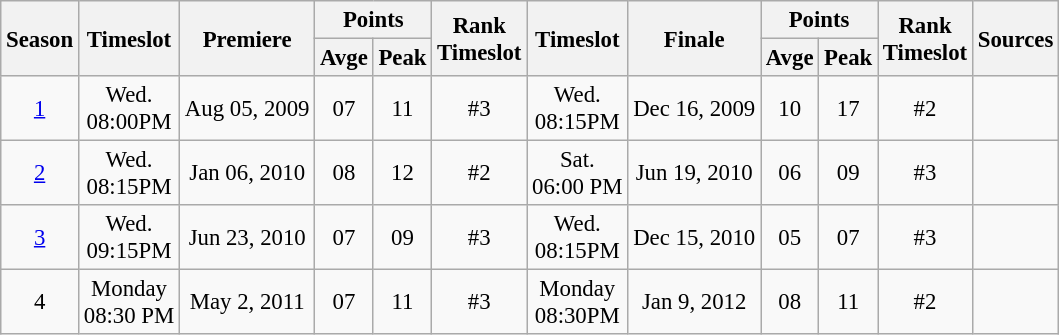<table class="wikitable" style="text-align:center; font-size:95%">
<tr>
<th rowspan=2>Season</th>
<th rowspan=2>Timeslot</th>
<th rowspan=2>Premiere</th>
<th colspan=2>Points</th>
<th rowspan=2>Rank<br>Timeslot</th>
<th rowspan=2>Timeslot</th>
<th rowspan=2>Finale</th>
<th colspan=2>Points</th>
<th rowspan=2>Rank<br>Timeslot</th>
<th rowspan=2>Sources</th>
</tr>
<tr>
<th>Avge</th>
<th>Peak</th>
<th>Avge</th>
<th>Peak</th>
</tr>
<tr>
<td><a href='#'>1</a></td>
<td>Wed.<br>08:00PM</td>
<td>Aug 05, 2009</td>
<td>07</td>
<td>11</td>
<td>#3</td>
<td>Wed.<br>08:15PM</td>
<td>Dec 16, 2009</td>
<td>10</td>
<td>17</td>
<td>#2</td>
<td></td>
</tr>
<tr>
<td><a href='#'>2</a></td>
<td>Wed.<br>08:15PM</td>
<td>Jan 06, 2010</td>
<td>08</td>
<td>12</td>
<td>#2</td>
<td>Sat.<br>06:00 PM</td>
<td>Jun 19, 2010</td>
<td>06</td>
<td>09</td>
<td>#3</td>
<td></td>
</tr>
<tr>
<td><a href='#'>3</a></td>
<td>Wed.<br>09:15PM</td>
<td>Jun 23, 2010</td>
<td>07</td>
<td>09</td>
<td>#3</td>
<td>Wed.<br>08:15PM</td>
<td>Dec 15, 2010</td>
<td>05</td>
<td>07</td>
<td>#3</td>
<td></td>
</tr>
<tr>
<td>4</td>
<td>Monday<br>08:30 PM</td>
<td>May 2, 2011</td>
<td>07</td>
<td>11</td>
<td>#3</td>
<td>Monday<br>08:30PM</td>
<td>Jan 9, 2012</td>
<td>08</td>
<td>11</td>
<td>#2</td>
<td></td>
</tr>
</table>
